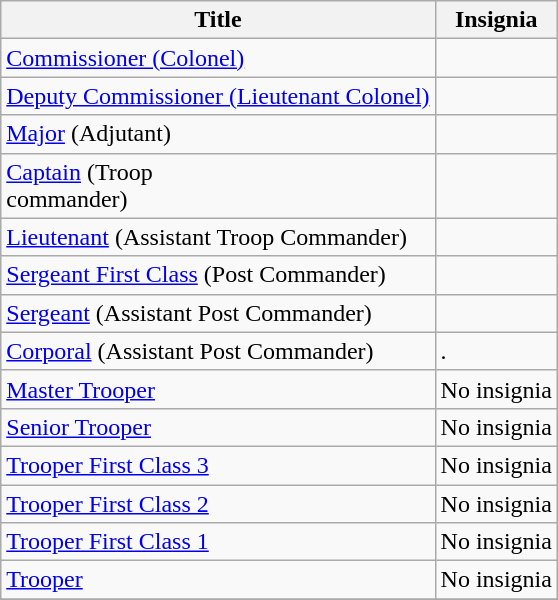<table class="wikitable">
<tr>
<th>Title</th>
<th>Insignia</th>
</tr>
<tr>
<td><a href='#'>Commissioner (Colonel)</a></td>
<td></td>
</tr>
<tr>
<td><a href='#'>Deputy Commissioner (Lieutenant Colonel)</a></td>
<td></td>
</tr>
<tr>
<td><a href='#'>Major</a> (Adjutant)</td>
<td></td>
</tr>
<tr>
<td><a href='#'>Captain</a> (Troop<br>commander)</td>
<td></td>
</tr>
<tr>
<td><a href='#'>Lieutenant</a> (Assistant Troop Commander)</td>
<td></td>
</tr>
<tr>
<td><a href='#'>Sergeant First Class</a> (Post Commander)</td>
<td></td>
</tr>
<tr>
<td><a href='#'>Sergeant</a> (Assistant Post Commander)</td>
<td></td>
</tr>
<tr>
<td><a href='#'>Corporal</a> (Assistant Post Commander)</td>
<td>.</td>
</tr>
<tr>
<td><a href='#'>Master Trooper</a></td>
<td>No insignia</td>
</tr>
<tr>
<td><a href='#'>Senior Trooper</a></td>
<td>No insignia</td>
</tr>
<tr>
<td><a href='#'>Trooper First Class 3</a></td>
<td>No insignia</td>
</tr>
<tr>
<td><a href='#'>Trooper First Class 2</a></td>
<td>No insignia</td>
</tr>
<tr>
<td><a href='#'>Trooper First Class 1</a></td>
<td>No insignia</td>
</tr>
<tr>
<td><a href='#'> Trooper</a></td>
<td>No insignia</td>
</tr>
<tr>
</tr>
</table>
